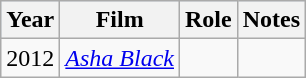<table class="wikitable">
<tr style="background:#d1e4fd;">
<th>Year</th>
<th>Film</th>
<th>Role</th>
<th>Notes</th>
</tr>
<tr>
<td>2012</td>
<td><em><a href='#'>Asha Black</a></em></td>
<td></td>
<td></td>
</tr>
</table>
